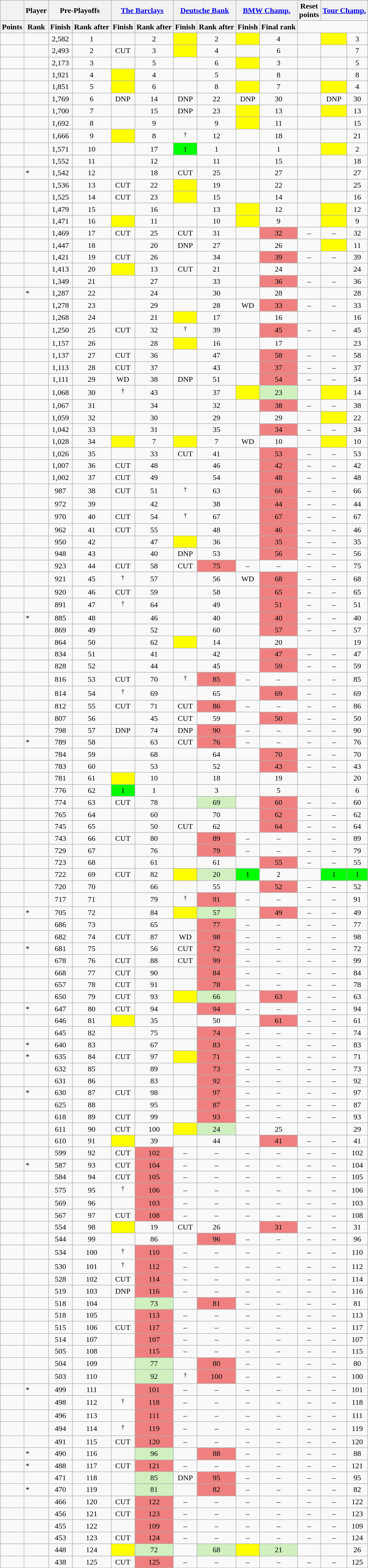<table class="wikitable sortable" style=text-align:center>
<tr>
<th rowspan=2></th>
<th rowspan=2>Player</th>
<th colspan=2>Pre-Playoffs</th>
<th colspan=2><a href='#'>The Barclays</a></th>
<th colspan=2><a href='#'>Deutsche Bank</a></th>
<th colspan=2><a href='#'>BMW Champ.</a></th>
<th rowspan=2>Reset<br>points</th>
<th colspan=2><a href='#'>Tour Champ.</a></th>
</tr>
<tr>
</tr>
<tr>
<th>Points</th>
<th>Rank</th>
<th>Finish</th>
<th>Rank after</th>
<th>Finish</th>
<th>Rank after</th>
<th>Finish</th>
<th>Rank after</th>
<th>Finish</th>
<th>Final rank</th>
</tr>
<tr>
<td></td>
<td align=left></td>
<td>2,582</td>
<td>1</td>
<td></td>
<td>2</td>
<td style=background:yellow></td>
<td>2</td>
<td style=background:yellow></td>
<td>4</td>
<td></td>
<td style=background:yellow></td>
<td>3</td>
</tr>
<tr>
<td></td>
<td align=left></td>
<td>2,493</td>
<td>2</td>
<td>CUT</td>
<td>3</td>
<td style=background:yellow></td>
<td>4</td>
<td></td>
<td>6</td>
<td></td>
<td></td>
<td>7</td>
</tr>
<tr>
<td></td>
<td align=left></td>
<td>2,173</td>
<td>3</td>
<td></td>
<td>5</td>
<td></td>
<td>6</td>
<td style=background:yellow></td>
<td>3</td>
<td></td>
<td></td>
<td>5</td>
</tr>
<tr>
<td></td>
<td align=left></td>
<td>1,921</td>
<td>4</td>
<td style=background:yellow></td>
<td>4</td>
<td></td>
<td>5</td>
<td></td>
<td>8</td>
<td></td>
<td></td>
<td>8</td>
</tr>
<tr>
<td></td>
<td align=left></td>
<td>1,851</td>
<td>5</td>
<td style=background:yellow></td>
<td>6</td>
<td></td>
<td>8</td>
<td style=background:yellow></td>
<td>7</td>
<td></td>
<td style=background:yellow></td>
<td>4</td>
</tr>
<tr>
<td></td>
<td align=left></td>
<td>1,769</td>
<td>6</td>
<td>DNP</td>
<td>14</td>
<td>DNP</td>
<td>22</td>
<td>DNP</td>
<td>30</td>
<td></td>
<td>DNP</td>
<td>30</td>
</tr>
<tr>
<td></td>
<td align=left></td>
<td>1,700</td>
<td>7</td>
<td></td>
<td>15</td>
<td>DNP</td>
<td>23</td>
<td style=background:yellow></td>
<td>13</td>
<td></td>
<td style=background:yellow></td>
<td>13</td>
</tr>
<tr>
<td></td>
<td align=left></td>
<td>1,692</td>
<td>8</td>
<td></td>
<td>9</td>
<td></td>
<td>9</td>
<td style=background:yellow></td>
<td>11</td>
<td></td>
<td></td>
<td>15</td>
</tr>
<tr>
<td></td>
<td align=left></td>
<td>1,666</td>
<td>9</td>
<td style=background:yellow></td>
<td>8</td>
<td><sup>†</sup></td>
<td>12</td>
<td></td>
<td>18</td>
<td></td>
<td></td>
<td>21</td>
</tr>
<tr>
<td></td>
<td align=left></td>
<td>1,571</td>
<td>10</td>
<td></td>
<td>17</td>
<td style=background:lime>1</td>
<td>1</td>
<td></td>
<td>1</td>
<td></td>
<td style=background:yellow></td>
<td>2</td>
</tr>
<tr>
<td></td>
<td align=left></td>
<td>1,552</td>
<td>11</td>
<td></td>
<td>12</td>
<td></td>
<td>11</td>
<td></td>
<td>15</td>
<td></td>
<td></td>
<td>18</td>
</tr>
<tr>
<td></td>
<td align=left>*</td>
<td>1,542</td>
<td>12</td>
<td></td>
<td>18</td>
<td>CUT</td>
<td>25</td>
<td></td>
<td>27</td>
<td></td>
<td></td>
<td>27</td>
</tr>
<tr>
<td></td>
<td align=left></td>
<td>1,536</td>
<td>13</td>
<td>CUT</td>
<td>22</td>
<td style=background:yellow></td>
<td>19</td>
<td></td>
<td>22</td>
<td></td>
<td></td>
<td>25</td>
</tr>
<tr>
<td></td>
<td align=left></td>
<td>1,525</td>
<td>14</td>
<td>CUT</td>
<td>23</td>
<td style=background:yellow></td>
<td>15</td>
<td></td>
<td>14</td>
<td></td>
<td></td>
<td>16</td>
</tr>
<tr>
<td></td>
<td align=left></td>
<td>1,479</td>
<td>15</td>
<td></td>
<td>16</td>
<td></td>
<td>13</td>
<td style=background:yellow></td>
<td>12</td>
<td></td>
<td style=background:yellow></td>
<td>12</td>
</tr>
<tr>
<td></td>
<td align=left></td>
<td>1,471</td>
<td>16</td>
<td style=background:yellow></td>
<td>11</td>
<td></td>
<td>10</td>
<td style=background:yellow></td>
<td>9</td>
<td></td>
<td style=background:yellow></td>
<td>9</td>
</tr>
<tr>
<td></td>
<td align=left></td>
<td>1,469</td>
<td>17</td>
<td>CUT</td>
<td>25</td>
<td>CUT</td>
<td>31</td>
<td></td>
<td style="background:#F08080;">32</td>
<td>–</td>
<td>–</td>
<td>32</td>
</tr>
<tr>
<td></td>
<td align=left></td>
<td>1,447</td>
<td>18</td>
<td></td>
<td>20</td>
<td>DNP</td>
<td>27</td>
<td></td>
<td>26</td>
<td></td>
<td style=background:yellow></td>
<td>11</td>
</tr>
<tr>
<td></td>
<td align=left></td>
<td>1,421</td>
<td>19</td>
<td>CUT</td>
<td>26</td>
<td></td>
<td>34</td>
<td></td>
<td style="background:#F08080;">39</td>
<td>–</td>
<td>–</td>
<td>39</td>
</tr>
<tr>
<td></td>
<td align=left></td>
<td>1,413</td>
<td>20</td>
<td style=background:yellow></td>
<td>13</td>
<td>CUT</td>
<td>21</td>
<td></td>
<td>24</td>
<td></td>
<td></td>
<td>24</td>
</tr>
<tr>
<td></td>
<td align=left></td>
<td>1,349</td>
<td>21</td>
<td></td>
<td>27</td>
<td></td>
<td>33</td>
<td></td>
<td style="background:#F08080;">36</td>
<td>–</td>
<td>–</td>
<td>36</td>
</tr>
<tr>
<td></td>
<td align=left>*</td>
<td>1,287</td>
<td>22</td>
<td></td>
<td>24</td>
<td></td>
<td>30</td>
<td></td>
<td>28</td>
<td></td>
<td></td>
<td>28</td>
</tr>
<tr>
<td></td>
<td align=left></td>
<td>1,278</td>
<td>23</td>
<td></td>
<td>29</td>
<td></td>
<td>28</td>
<td>WD</td>
<td style="background:#F08080;">33</td>
<td>–</td>
<td>–</td>
<td>33</td>
</tr>
<tr>
<td></td>
<td align=left></td>
<td>1,268</td>
<td>24</td>
<td></td>
<td>21</td>
<td style=background:yellow></td>
<td>17</td>
<td></td>
<td>16</td>
<td></td>
<td></td>
<td>16</td>
</tr>
<tr>
<td></td>
<td align=left></td>
<td>1,250</td>
<td>25</td>
<td>CUT</td>
<td>32</td>
<td><sup>†</sup></td>
<td>39</td>
<td></td>
<td style="background:#F08080;">45</td>
<td>–</td>
<td>–</td>
<td>45</td>
</tr>
<tr>
<td></td>
<td align=left></td>
<td>1,157</td>
<td>26</td>
<td></td>
<td>28</td>
<td style=background:yellow></td>
<td>16</td>
<td></td>
<td>17</td>
<td></td>
<td></td>
<td>23</td>
</tr>
<tr>
<td></td>
<td align=left></td>
<td>1,137</td>
<td>27</td>
<td>CUT</td>
<td>36</td>
<td></td>
<td>47</td>
<td></td>
<td style="background:#F08080;">58</td>
<td>–</td>
<td>–</td>
<td>58</td>
</tr>
<tr>
<td></td>
<td align=left></td>
<td>1,113</td>
<td>28</td>
<td>CUT</td>
<td>37</td>
<td></td>
<td>43</td>
<td></td>
<td style="background:#F08080;">37</td>
<td>–</td>
<td>–</td>
<td>37</td>
</tr>
<tr>
<td></td>
<td align=left></td>
<td>1,111</td>
<td>29</td>
<td>WD</td>
<td>38</td>
<td>DNP</td>
<td>51</td>
<td></td>
<td style="background:#F08080;">54</td>
<td>–</td>
<td>–</td>
<td>54</td>
</tr>
<tr>
<td></td>
<td align=left></td>
<td>1,068</td>
<td>30</td>
<td><sup>†</sup></td>
<td>43</td>
<td></td>
<td>37</td>
<td style=background:yellow></td>
<td style="background:#D0F0C0;">23</td>
<td></td>
<td style=background:yellow></td>
<td>14</td>
</tr>
<tr>
<td></td>
<td align=left></td>
<td>1,067</td>
<td>31</td>
<td></td>
<td>34</td>
<td></td>
<td>32</td>
<td></td>
<td style="background:#F08080;">38</td>
<td>–</td>
<td>–</td>
<td>38</td>
</tr>
<tr>
<td></td>
<td align=left></td>
<td>1,059</td>
<td>32</td>
<td></td>
<td>30</td>
<td></td>
<td>29</td>
<td></td>
<td>29</td>
<td></td>
<td style=background:yellow></td>
<td>22</td>
</tr>
<tr>
<td></td>
<td align=left></td>
<td>1,042</td>
<td>33</td>
<td></td>
<td>31</td>
<td></td>
<td>35</td>
<td></td>
<td style="background:#F08080;">34</td>
<td>–</td>
<td>–</td>
<td>34</td>
</tr>
<tr>
<td></td>
<td align=left></td>
<td>1,028</td>
<td>34</td>
<td style=background:yellow></td>
<td>7</td>
<td style=background:yellow></td>
<td>7</td>
<td>WD</td>
<td>10</td>
<td></td>
<td style=background:yellow></td>
<td>10</td>
</tr>
<tr>
<td></td>
<td align=left></td>
<td>1,026</td>
<td>35</td>
<td></td>
<td>33</td>
<td>CUT</td>
<td>41</td>
<td></td>
<td style="background:#F08080;">53</td>
<td>–</td>
<td>–</td>
<td>53</td>
</tr>
<tr>
<td></td>
<td align=left></td>
<td>1,007</td>
<td>36</td>
<td>CUT</td>
<td>48</td>
<td></td>
<td>46</td>
<td></td>
<td style="background:#F08080;">42</td>
<td>–</td>
<td>–</td>
<td>42</td>
</tr>
<tr>
<td></td>
<td align=left></td>
<td>1,002</td>
<td>37</td>
<td>CUT</td>
<td>49</td>
<td></td>
<td>54</td>
<td></td>
<td style="background:#F08080;">48</td>
<td>–</td>
<td>–</td>
<td>48</td>
</tr>
<tr>
<td></td>
<td align=left></td>
<td>987</td>
<td>38</td>
<td>CUT</td>
<td>51</td>
<td><sup>†</sup></td>
<td>63</td>
<td></td>
<td style="background:#F08080;">66</td>
<td>–</td>
<td>–</td>
<td>66</td>
</tr>
<tr>
<td></td>
<td align=left></td>
<td>972</td>
<td>39</td>
<td></td>
<td>42</td>
<td></td>
<td>38</td>
<td></td>
<td style="background:#F08080;">44</td>
<td>–</td>
<td>–</td>
<td>44</td>
</tr>
<tr>
<td></td>
<td align=left></td>
<td>970</td>
<td>40</td>
<td>CUT</td>
<td>54</td>
<td><sup>†</sup></td>
<td>67</td>
<td></td>
<td style="background:#F08080;">67</td>
<td>–</td>
<td>–</td>
<td>67</td>
</tr>
<tr>
<td></td>
<td align=left></td>
<td>962</td>
<td>41</td>
<td>CUT</td>
<td>55</td>
<td></td>
<td>48</td>
<td></td>
<td style="background:#F08080;">46</td>
<td>–</td>
<td>–</td>
<td>46</td>
</tr>
<tr>
<td></td>
<td align=left></td>
<td>950</td>
<td>42</td>
<td></td>
<td>47</td>
<td style=background:yellow></td>
<td>36</td>
<td></td>
<td style="background:#F08080;">35</td>
<td>–</td>
<td>–</td>
<td>35</td>
</tr>
<tr>
<td></td>
<td align=left></td>
<td>948</td>
<td>43</td>
<td></td>
<td>40</td>
<td>DNP</td>
<td>53</td>
<td></td>
<td style="background:#F08080;">56</td>
<td>–</td>
<td>–</td>
<td>56</td>
</tr>
<tr>
<td></td>
<td align=left></td>
<td>923</td>
<td>44</td>
<td>CUT</td>
<td>58</td>
<td>CUT</td>
<td style="background:#F08080;">75</td>
<td>–</td>
<td>–</td>
<td>–</td>
<td>–</td>
<td>75</td>
</tr>
<tr>
<td></td>
<td align=left></td>
<td>921</td>
<td>45</td>
<td><sup>†</sup></td>
<td>57</td>
<td></td>
<td>56</td>
<td>WD</td>
<td style="background:#F08080;">68</td>
<td>–</td>
<td>–</td>
<td>68</td>
</tr>
<tr>
<td></td>
<td align=left></td>
<td>920</td>
<td>46</td>
<td>CUT</td>
<td>59</td>
<td></td>
<td>58</td>
<td></td>
<td style="background:#F08080;">65</td>
<td>–</td>
<td>–</td>
<td>65</td>
</tr>
<tr>
<td></td>
<td align=left></td>
<td>891</td>
<td>47</td>
<td><sup>†</sup></td>
<td>64</td>
<td></td>
<td>49</td>
<td></td>
<td style="background:#F08080;">51</td>
<td>–</td>
<td>–</td>
<td>51</td>
</tr>
<tr>
<td></td>
<td align=left>*</td>
<td>885</td>
<td>48</td>
<td></td>
<td>46</td>
<td></td>
<td>40</td>
<td></td>
<td style="background:#F08080;">40</td>
<td>–</td>
<td>–</td>
<td>40</td>
</tr>
<tr>
<td></td>
<td align=left></td>
<td>869</td>
<td>49</td>
<td></td>
<td>52</td>
<td></td>
<td>60</td>
<td></td>
<td style="background:#F08080;">57</td>
<td>–</td>
<td>–</td>
<td>57</td>
</tr>
<tr>
<td></td>
<td align=left></td>
<td>864</td>
<td>50</td>
<td></td>
<td>62</td>
<td style=background:yellow></td>
<td>14</td>
<td></td>
<td>20</td>
<td></td>
<td></td>
<td>19</td>
</tr>
<tr>
<td></td>
<td align=left></td>
<td>834</td>
<td>51</td>
<td></td>
<td>41</td>
<td></td>
<td>42</td>
<td></td>
<td style="background:#F08080;">47</td>
<td>–</td>
<td>–</td>
<td>47</td>
</tr>
<tr>
<td></td>
<td align=left></td>
<td>828</td>
<td>52</td>
<td></td>
<td>44</td>
<td></td>
<td>45</td>
<td></td>
<td style="background:#F08080;">59</td>
<td>–</td>
<td>–</td>
<td>59</td>
</tr>
<tr>
<td></td>
<td align=left></td>
<td>816</td>
<td>53</td>
<td>CUT</td>
<td>70</td>
<td><sup>†</sup></td>
<td style="background:#F08080;">85</td>
<td>–</td>
<td>–</td>
<td>–</td>
<td>–</td>
<td>85</td>
</tr>
<tr>
<td></td>
<td align=left></td>
<td>814</td>
<td>54</td>
<td><sup>†</sup></td>
<td>69</td>
<td></td>
<td>65</td>
<td></td>
<td style="background:#F08080;">69</td>
<td>–</td>
<td>–</td>
<td>69</td>
</tr>
<tr>
<td></td>
<td align=left></td>
<td>812</td>
<td>55</td>
<td>CUT</td>
<td>71</td>
<td>CUT</td>
<td style="background:#F08080;">86</td>
<td>–</td>
<td>–</td>
<td>–</td>
<td>–</td>
<td>86</td>
</tr>
<tr>
<td></td>
<td align=left></td>
<td>807</td>
<td>56</td>
<td></td>
<td>45</td>
<td>CUT</td>
<td>59</td>
<td></td>
<td style="background:#F08080;">50</td>
<td>–</td>
<td>–</td>
<td>50</td>
</tr>
<tr>
<td></td>
<td align=left></td>
<td>798</td>
<td>57</td>
<td>DNP</td>
<td>74</td>
<td>DNP</td>
<td style="background:#F08080;">90</td>
<td>–</td>
<td>–</td>
<td>–</td>
<td>–</td>
<td>90</td>
</tr>
<tr>
<td></td>
<td align=left>*</td>
<td>789</td>
<td>58</td>
<td></td>
<td>63</td>
<td>CUT</td>
<td style="background:#F08080;">76</td>
<td>–</td>
<td>–</td>
<td>–</td>
<td>–</td>
<td>76</td>
</tr>
<tr>
<td></td>
<td align=left></td>
<td>784</td>
<td>59</td>
<td></td>
<td>68</td>
<td></td>
<td>64</td>
<td></td>
<td style="background:#F08080;">70</td>
<td>–</td>
<td>–</td>
<td>70</td>
</tr>
<tr>
<td></td>
<td align=left></td>
<td>783</td>
<td>60</td>
<td></td>
<td>53</td>
<td></td>
<td>52</td>
<td></td>
<td style="background:#F08080;">43</td>
<td>–</td>
<td>–</td>
<td>43</td>
</tr>
<tr>
<td></td>
<td align=left></td>
<td>781</td>
<td>61</td>
<td style=background:yellow></td>
<td>10</td>
<td></td>
<td>18</td>
<td></td>
<td>19</td>
<td></td>
<td></td>
<td>20</td>
</tr>
<tr>
<td></td>
<td align=left></td>
<td>776</td>
<td>62</td>
<td style=background:lime>1</td>
<td>1</td>
<td></td>
<td>3</td>
<td></td>
<td>5</td>
<td></td>
<td></td>
<td>6</td>
</tr>
<tr>
<td></td>
<td align=left></td>
<td>774</td>
<td>63</td>
<td>CUT</td>
<td>78</td>
<td></td>
<td style="background:#D0F0C0;">69</td>
<td></td>
<td style="background:#F08080;">60</td>
<td>–</td>
<td>–</td>
<td>60</td>
</tr>
<tr>
<td></td>
<td align=left></td>
<td>765</td>
<td>64</td>
<td></td>
<td>60</td>
<td></td>
<td>70</td>
<td></td>
<td style="background:#F08080;">62</td>
<td>–</td>
<td>–</td>
<td>62</td>
</tr>
<tr>
<td></td>
<td align=left></td>
<td>745</td>
<td>65</td>
<td></td>
<td>50</td>
<td>CUT</td>
<td>62</td>
<td></td>
<td style="background:#F08080;">64</td>
<td>–</td>
<td>–</td>
<td>64</td>
</tr>
<tr>
<td></td>
<td align=left></td>
<td>743</td>
<td>66</td>
<td>CUT</td>
<td>80</td>
<td></td>
<td style="background:#F08080;">89</td>
<td>–</td>
<td>–</td>
<td>–</td>
<td>–</td>
<td>89</td>
</tr>
<tr>
<td></td>
<td align=left></td>
<td>729</td>
<td>67</td>
<td></td>
<td>76</td>
<td></td>
<td style="background:#F08080;">79</td>
<td>–</td>
<td>–</td>
<td>–</td>
<td>–</td>
<td>79</td>
</tr>
<tr>
<td></td>
<td align=left></td>
<td>723</td>
<td>68</td>
<td></td>
<td>61</td>
<td></td>
<td>61</td>
<td></td>
<td style="background:#F08080;">55</td>
<td>–</td>
<td>–</td>
<td>55</td>
</tr>
<tr>
<td></td>
<td align=left></td>
<td>722</td>
<td>69</td>
<td>CUT</td>
<td>82</td>
<td style=background:yellow></td>
<td style="background:#D0F0C0;">20</td>
<td style=background:lime>1</td>
<td>2</td>
<td></td>
<td style=background:lime>1</td>
<td style=background:lime>1</td>
</tr>
<tr>
<td></td>
<td align=left></td>
<td>720</td>
<td>70</td>
<td></td>
<td>66</td>
<td></td>
<td>55</td>
<td></td>
<td style="background:#F08080;">52</td>
<td>–</td>
<td>–</td>
<td>52</td>
</tr>
<tr>
<td></td>
<td align=left></td>
<td>717</td>
<td>71</td>
<td></td>
<td>79</td>
<td><sup>†</sup></td>
<td style="background:#F08080;">91</td>
<td>–</td>
<td>–</td>
<td>–</td>
<td>–</td>
<td>91</td>
</tr>
<tr>
<td></td>
<td align=left>*</td>
<td>705</td>
<td>72</td>
<td></td>
<td>84</td>
<td style=background:yellow></td>
<td style="background:#D0F0C0;">57</td>
<td></td>
<td style="background:#F08080;">49</td>
<td>–</td>
<td>–</td>
<td>49</td>
</tr>
<tr>
<td></td>
<td align=left></td>
<td>686</td>
<td>73</td>
<td></td>
<td>65</td>
<td></td>
<td style="background:#F08080;">77</td>
<td>–</td>
<td>–</td>
<td>–</td>
<td>–</td>
<td>77</td>
</tr>
<tr>
<td></td>
<td align=left></td>
<td>682</td>
<td>74</td>
<td>CUT</td>
<td>87</td>
<td>WD</td>
<td style="background:#F08080;">98</td>
<td>–</td>
<td>–</td>
<td>–</td>
<td>–</td>
<td>98</td>
</tr>
<tr>
<td></td>
<td align=left>*</td>
<td>681</td>
<td>75</td>
<td></td>
<td>56</td>
<td>CUT</td>
<td style="background:#F08080;">72</td>
<td>–</td>
<td>–</td>
<td>–</td>
<td>–</td>
<td>72</td>
</tr>
<tr>
<td></td>
<td align=left></td>
<td>678</td>
<td>76</td>
<td>CUT</td>
<td>88</td>
<td>CUT</td>
<td style="background:#F08080;">99</td>
<td>–</td>
<td>–</td>
<td>–</td>
<td>–</td>
<td>99</td>
</tr>
<tr>
<td></td>
<td align=left></td>
<td>668</td>
<td>77</td>
<td>CUT</td>
<td>90</td>
<td></td>
<td style="background:#F08080;">84</td>
<td>–</td>
<td>–</td>
<td>–</td>
<td>–</td>
<td>84</td>
</tr>
<tr>
<td></td>
<td align=left></td>
<td>657</td>
<td>78</td>
<td>CUT</td>
<td>91</td>
<td></td>
<td style="background:#F08080;">78</td>
<td>–</td>
<td>–</td>
<td>–</td>
<td>–</td>
<td>78</td>
</tr>
<tr>
<td></td>
<td align=left></td>
<td>650</td>
<td>79</td>
<td>CUT</td>
<td>93</td>
<td style=background:yellow></td>
<td style="background:#D0F0C0;">66</td>
<td></td>
<td style="background:#F08080;">63</td>
<td>–</td>
<td>–</td>
<td>63</td>
</tr>
<tr>
<td></td>
<td align=left>*</td>
<td>647</td>
<td>80</td>
<td>CUT</td>
<td>94</td>
<td></td>
<td style="background:#F08080;">94</td>
<td>–</td>
<td>–</td>
<td>–</td>
<td>–</td>
<td>94</td>
</tr>
<tr>
<td></td>
<td align=left></td>
<td>646</td>
<td>81</td>
<td style=background:yellow></td>
<td>35</td>
<td></td>
<td>50</td>
<td></td>
<td style="background:#F08080;">61</td>
<td>–</td>
<td>–</td>
<td>61</td>
</tr>
<tr>
<td></td>
<td align=left></td>
<td>645</td>
<td>82</td>
<td></td>
<td>75</td>
<td></td>
<td style="background:#F08080;">74</td>
<td>–</td>
<td>–</td>
<td>–</td>
<td>–</td>
<td>74</td>
</tr>
<tr>
<td></td>
<td align=left>*</td>
<td>640</td>
<td>83</td>
<td></td>
<td>67</td>
<td></td>
<td style="background:#F08080;">83</td>
<td>–</td>
<td>–</td>
<td>–</td>
<td>–</td>
<td>83</td>
</tr>
<tr>
<td></td>
<td align=left>*</td>
<td>635</td>
<td>84</td>
<td>CUT</td>
<td>97</td>
<td style=background:yellow></td>
<td style="background:#F08080;">71</td>
<td>–</td>
<td>–</td>
<td>–</td>
<td>–</td>
<td>71</td>
</tr>
<tr>
<td></td>
<td align=left></td>
<td>632</td>
<td>85</td>
<td></td>
<td>89</td>
<td></td>
<td style="background:#F08080;">73</td>
<td>–</td>
<td>–</td>
<td>–</td>
<td>–</td>
<td>73</td>
</tr>
<tr>
<td></td>
<td align=left></td>
<td>631</td>
<td>86</td>
<td></td>
<td>83</td>
<td></td>
<td style="background:#F08080;">92</td>
<td>–</td>
<td>–</td>
<td>–</td>
<td>–</td>
<td>92</td>
</tr>
<tr>
<td></td>
<td align=left>*</td>
<td>630</td>
<td>87</td>
<td>CUT</td>
<td>98</td>
<td></td>
<td style="background:#F08080;">97</td>
<td>–</td>
<td>–</td>
<td>–</td>
<td>–</td>
<td>97</td>
</tr>
<tr>
<td></td>
<td align=left></td>
<td>625</td>
<td>88</td>
<td></td>
<td>95</td>
<td></td>
<td style="background:#F08080;">87</td>
<td>–</td>
<td>–</td>
<td>–</td>
<td>–</td>
<td>87</td>
</tr>
<tr>
<td></td>
<td align=left></td>
<td>618</td>
<td>89</td>
<td>CUT</td>
<td>99</td>
<td></td>
<td style="background:#F08080;">93</td>
<td>–</td>
<td>–</td>
<td>–</td>
<td>–</td>
<td>93</td>
</tr>
<tr>
<td></td>
<td align=left></td>
<td>611</td>
<td>90</td>
<td>CUT</td>
<td>100</td>
<td style=background:yellow></td>
<td style="background:#D0F0C0;">24</td>
<td></td>
<td>25</td>
<td></td>
<td></td>
<td>29</td>
</tr>
<tr>
<td></td>
<td align=left></td>
<td>610</td>
<td>91</td>
<td style=background:yellow></td>
<td>39</td>
<td></td>
<td>44</td>
<td></td>
<td style="background:#F08080;">41</td>
<td>–</td>
<td>–</td>
<td>41</td>
</tr>
<tr>
<td></td>
<td align=left></td>
<td>599</td>
<td>92</td>
<td>CUT</td>
<td style="background:#F08080;">102</td>
<td>–</td>
<td>–</td>
<td>–</td>
<td>–</td>
<td>–</td>
<td>–</td>
<td>102</td>
</tr>
<tr>
<td></td>
<td align=left>*</td>
<td>587</td>
<td>93</td>
<td>CUT</td>
<td style="background:#F08080;">104</td>
<td>–</td>
<td>–</td>
<td>–</td>
<td>–</td>
<td>–</td>
<td>–</td>
<td>104</td>
</tr>
<tr>
<td></td>
<td align=left></td>
<td>584</td>
<td>94</td>
<td>CUT</td>
<td style="background:#F08080;">105</td>
<td>–</td>
<td>–</td>
<td>–</td>
<td>–</td>
<td>–</td>
<td>–</td>
<td>105</td>
</tr>
<tr>
<td></td>
<td align=left></td>
<td>575</td>
<td>95</td>
<td><sup>†</sup></td>
<td style="background:#F08080;">106</td>
<td>–</td>
<td>–</td>
<td>–</td>
<td>–</td>
<td>–</td>
<td>–</td>
<td>106</td>
</tr>
<tr>
<td></td>
<td align=left></td>
<td>569</td>
<td>96</td>
<td></td>
<td style="background:#F08080;">103</td>
<td>–</td>
<td>–</td>
<td>–</td>
<td>–</td>
<td>–</td>
<td>–</td>
<td>103</td>
</tr>
<tr>
<td></td>
<td align=left></td>
<td>567</td>
<td>97</td>
<td>CUT</td>
<td style="background:#F08080;">108</td>
<td>–</td>
<td>–</td>
<td>–</td>
<td>–</td>
<td>–</td>
<td>–</td>
<td>108</td>
</tr>
<tr>
<td></td>
<td align=left></td>
<td>554</td>
<td>98</td>
<td style=background:yellow></td>
<td>19</td>
<td>CUT</td>
<td>26</td>
<td></td>
<td style="background:#F08080;">31</td>
<td>–</td>
<td>–</td>
<td>31</td>
</tr>
<tr>
<td></td>
<td align=left></td>
<td>544</td>
<td>99</td>
<td></td>
<td>86</td>
<td></td>
<td style="background:#F08080;">96</td>
<td>–</td>
<td>–</td>
<td>–</td>
<td>–</td>
<td>96</td>
</tr>
<tr>
<td></td>
<td align=left></td>
<td>534</td>
<td>100</td>
<td><sup>†</sup></td>
<td style="background:#F08080;">110</td>
<td>–</td>
<td>–</td>
<td>–</td>
<td>–</td>
<td>–</td>
<td>–</td>
<td>110</td>
</tr>
<tr>
<td></td>
<td align=left></td>
<td>530</td>
<td>101</td>
<td><sup>†</sup></td>
<td style="background:#F08080;">112</td>
<td>–</td>
<td>–</td>
<td>–</td>
<td>–</td>
<td>–</td>
<td>–</td>
<td>112</td>
</tr>
<tr>
<td></td>
<td align=left></td>
<td>528</td>
<td>102</td>
<td>CUT</td>
<td style="background:#F08080;">114</td>
<td>–</td>
<td>–</td>
<td>–</td>
<td>–</td>
<td>–</td>
<td>–</td>
<td>114</td>
</tr>
<tr>
<td></td>
<td align=left></td>
<td>519</td>
<td>103</td>
<td>DNP</td>
<td style="background:#F08080;">116</td>
<td>–</td>
<td>–</td>
<td>–</td>
<td>–</td>
<td>–</td>
<td>–</td>
<td>116</td>
</tr>
<tr>
<td></td>
<td align=left></td>
<td>518</td>
<td>104</td>
<td></td>
<td style="background:#D0F0C0;">73</td>
<td></td>
<td style="background:#F08080;">81</td>
<td>–</td>
<td>–</td>
<td>–</td>
<td>–</td>
<td>81</td>
</tr>
<tr>
<td></td>
<td align=left></td>
<td>518</td>
<td>105</td>
<td></td>
<td style="background:#F08080;">113</td>
<td>–</td>
<td>–</td>
<td>–</td>
<td>–</td>
<td>–</td>
<td>–</td>
<td>113</td>
</tr>
<tr>
<td></td>
<td align=left></td>
<td>515</td>
<td>106</td>
<td>CUT</td>
<td style="background:#F08080;">117</td>
<td>–</td>
<td>–</td>
<td>–</td>
<td>–</td>
<td>–</td>
<td>–</td>
<td>117</td>
</tr>
<tr>
<td></td>
<td align=left></td>
<td>514</td>
<td>107</td>
<td></td>
<td style="background:#F08080;">107</td>
<td>–</td>
<td>–</td>
<td>–</td>
<td>–</td>
<td>–</td>
<td>–</td>
<td>107</td>
</tr>
<tr>
<td></td>
<td align=left></td>
<td>505</td>
<td>108</td>
<td></td>
<td style="background:#F08080;">115</td>
<td>–</td>
<td>–</td>
<td>–</td>
<td>–</td>
<td>–</td>
<td>–</td>
<td>115</td>
</tr>
<tr>
<td></td>
<td align=left></td>
<td>504</td>
<td>109</td>
<td></td>
<td style="background:#D0F0C0;">77</td>
<td></td>
<td style="background:#F08080;">80</td>
<td>–</td>
<td>–</td>
<td>–</td>
<td>–</td>
<td>80</td>
</tr>
<tr>
<td></td>
<td align=left></td>
<td>503</td>
<td>110</td>
<td></td>
<td style="background:#D0F0C0;">92</td>
<td><sup>†</sup></td>
<td style="background:#F08080;">100</td>
<td>–</td>
<td>–</td>
<td>–</td>
<td>–</td>
<td>100</td>
</tr>
<tr>
<td></td>
<td align=left>*</td>
<td>499</td>
<td>111</td>
<td></td>
<td style="background:#F08080;">101</td>
<td>–</td>
<td>–</td>
<td>–</td>
<td>–</td>
<td>–</td>
<td>–</td>
<td>101</td>
</tr>
<tr>
<td></td>
<td align=left></td>
<td>498</td>
<td>112</td>
<td><sup>†</sup></td>
<td style="background:#F08080;">118</td>
<td>–</td>
<td>–</td>
<td>–</td>
<td>–</td>
<td>–</td>
<td>–</td>
<td>118</td>
</tr>
<tr>
<td></td>
<td align=left></td>
<td>496</td>
<td>113</td>
<td></td>
<td style="background:#F08080;">111</td>
<td>–</td>
<td>–</td>
<td>–</td>
<td>–</td>
<td>–</td>
<td>–</td>
<td>111</td>
</tr>
<tr>
<td></td>
<td align=left></td>
<td>494</td>
<td>114</td>
<td><sup>†</sup></td>
<td style="background:#F08080;">119</td>
<td>–</td>
<td>–</td>
<td>–</td>
<td>–</td>
<td>–</td>
<td>–</td>
<td>119</td>
</tr>
<tr>
<td></td>
<td align=left></td>
<td>491</td>
<td>115</td>
<td>CUT</td>
<td style="background:#F08080;">120</td>
<td>–</td>
<td>–</td>
<td>–</td>
<td>–</td>
<td>–</td>
<td>–</td>
<td>120</td>
</tr>
<tr>
<td></td>
<td align=left>*</td>
<td>490</td>
<td>116</td>
<td></td>
<td style="background:#D0F0C0;">96</td>
<td></td>
<td style="background:#F08080;">88</td>
<td>–</td>
<td>–</td>
<td>–</td>
<td>–</td>
<td>88</td>
</tr>
<tr>
<td></td>
<td align=left>*</td>
<td>488</td>
<td>117</td>
<td>CUT</td>
<td style="background:#F08080;">121</td>
<td>–</td>
<td>–</td>
<td>–</td>
<td>–</td>
<td>–</td>
<td>–</td>
<td>121</td>
</tr>
<tr>
<td></td>
<td align=left></td>
<td>471</td>
<td>118</td>
<td></td>
<td style="background:#D0F0C0;">85</td>
<td>DNP</td>
<td style="background:#F08080;">95</td>
<td>–</td>
<td>–</td>
<td>–</td>
<td>–</td>
<td>95</td>
</tr>
<tr>
<td></td>
<td align=left>*</td>
<td>470</td>
<td>119</td>
<td></td>
<td style="background:#D0F0C0;">81</td>
<td></td>
<td style="background:#F08080;">82</td>
<td>–</td>
<td>–</td>
<td>–</td>
<td>–</td>
<td>82</td>
</tr>
<tr>
<td></td>
<td align=left></td>
<td>466</td>
<td>120</td>
<td>CUT</td>
<td style="background:#F08080;">122</td>
<td>–</td>
<td>–</td>
<td>–</td>
<td>–</td>
<td>–</td>
<td>–</td>
<td>122</td>
</tr>
<tr>
<td></td>
<td align=left></td>
<td>456</td>
<td>121</td>
<td>CUT</td>
<td style="background:#F08080;">123</td>
<td>–</td>
<td>–</td>
<td>–</td>
<td>–</td>
<td>–</td>
<td>–</td>
<td>123</td>
</tr>
<tr>
<td></td>
<td align=left></td>
<td>455</td>
<td>122</td>
<td></td>
<td style="background:#F08080;">109</td>
<td>–</td>
<td>–</td>
<td>–</td>
<td>–</td>
<td>–</td>
<td>–</td>
<td>109</td>
</tr>
<tr>
<td></td>
<td align=left></td>
<td>453</td>
<td>123</td>
<td>CUT</td>
<td style="background:#F08080;">124</td>
<td>–</td>
<td>–</td>
<td>–</td>
<td>–</td>
<td>–</td>
<td>–</td>
<td>124</td>
</tr>
<tr>
<td></td>
<td align=left></td>
<td>448</td>
<td>124</td>
<td style=background:yellow></td>
<td style="background:#D0F0C0;">72</td>
<td></td>
<td style="background:#D0F0C0;">68</td>
<td style=background:yellow></td>
<td style="background:#D0F0C0;">21</td>
<td></td>
<td></td>
<td>26</td>
</tr>
<tr>
<td></td>
<td align=left></td>
<td>438</td>
<td>125</td>
<td>CUT</td>
<td style="background:#F08080;">125</td>
<td>–</td>
<td>–</td>
<td>–</td>
<td>–</td>
<td>–</td>
<td>–</td>
<td>125</td>
</tr>
</table>
